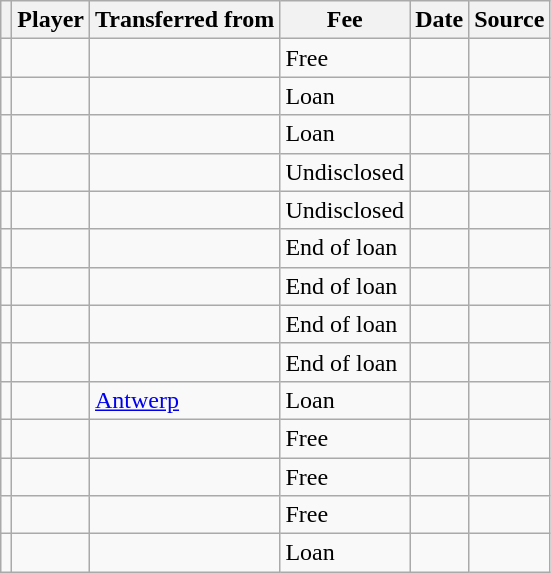<table class="wikitable plainrowheaders sortable">
<tr>
<th></th>
<th scope=col>Player</th>
<th>Transferred from</th>
<th !scope=col; style="width: 65px;">Fee</th>
<th scope=col>Date</th>
<th scope=col>Source</th>
</tr>
<tr>
<td align=center></td>
<td></td>
<td></td>
<td>Free</td>
<td></td>
<td></td>
</tr>
<tr>
<td align=center></td>
<td></td>
<td></td>
<td>Loan</td>
<td></td>
<td></td>
</tr>
<tr>
<td align=center></td>
<td></td>
<td></td>
<td>Loan</td>
<td></td>
<td></td>
</tr>
<tr>
<td align=center></td>
<td></td>
<td></td>
<td>Undisclosed</td>
<td></td>
<td></td>
</tr>
<tr>
<td align=center></td>
<td></td>
<td></td>
<td>Undisclosed</td>
<td></td>
<td></td>
</tr>
<tr>
<td align=center></td>
<td></td>
<td></td>
<td>End of loan</td>
<td></td>
<td></td>
</tr>
<tr>
<td align=center></td>
<td></td>
<td></td>
<td>End of loan</td>
<td></td>
<td></td>
</tr>
<tr>
<td align=center></td>
<td></td>
<td></td>
<td>End of loan</td>
<td></td>
<td></td>
</tr>
<tr>
<td align=center></td>
<td></td>
<td></td>
<td>End of loan</td>
<td></td>
<td></td>
</tr>
<tr>
<td align=center></td>
<td></td>
<td><a href='#'>Antwerp</a></td>
<td>Loan</td>
<td></td>
<td></td>
</tr>
<tr>
<td align=center></td>
<td></td>
<td></td>
<td>Free</td>
<td></td>
<td></td>
</tr>
<tr>
<td align=center></td>
<td></td>
<td></td>
<td>Free</td>
<td></td>
<td></td>
</tr>
<tr>
<td align=center></td>
<td></td>
<td></td>
<td>Free</td>
<td></td>
<td></td>
</tr>
<tr>
<td align=center></td>
<td></td>
<td></td>
<td>Loan</td>
<td></td>
<td></td>
</tr>
</table>
